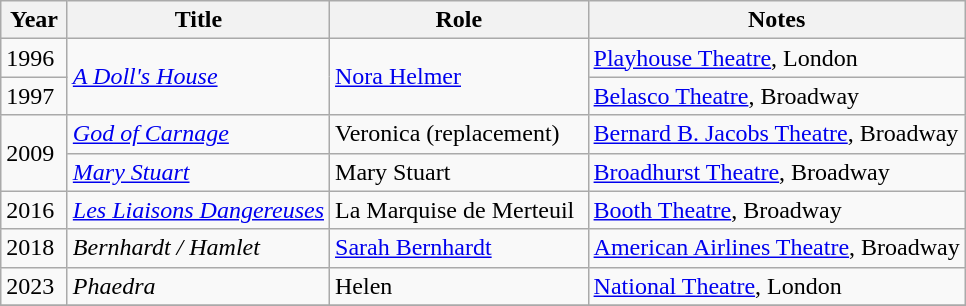<table class="wikitable sortable">
<tr>
<th width="37px">Year</th>
<th>Title</th>
<th width="165px">Role</th>
<th>Notes</th>
</tr>
<tr>
<td>1996</td>
<td rowspan="2"><em><a href='#'>A Doll's House</a></em></td>
<td rowspan="2"><a href='#'>Nora Helmer</a></td>
<td><a href='#'>Playhouse Theatre</a>, London</td>
</tr>
<tr>
<td>1997</td>
<td><a href='#'>Belasco Theatre</a>, Broadway</td>
</tr>
<tr>
<td rowspan="2">2009</td>
<td><em><a href='#'>God of Carnage</a></em></td>
<td>Veronica (replacement)</td>
<td><a href='#'>Bernard B. Jacobs Theatre</a>, Broadway</td>
</tr>
<tr>
<td><em><a href='#'>Mary Stuart</a></em></td>
<td>Mary Stuart</td>
<td><a href='#'>Broadhurst Theatre</a>, Broadway</td>
</tr>
<tr>
<td>2016</td>
<td><em><a href='#'>Les Liaisons Dangereuses</a></em></td>
<td>La Marquise de Merteuil</td>
<td><a href='#'>Booth Theatre</a>, Broadway</td>
</tr>
<tr>
<td>2018</td>
<td><em>Bernhardt / Hamlet</em></td>
<td><a href='#'>Sarah Bernhardt</a></td>
<td><a href='#'>American Airlines Theatre</a>, Broadway</td>
</tr>
<tr>
<td>2023</td>
<td><em>Phaedra</em></td>
<td>Helen</td>
<td><a href='#'>National Theatre</a>, London</td>
</tr>
<tr>
</tr>
</table>
